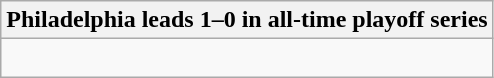<table class="wikitable collapsible collapsed">
<tr>
<th>Philadelphia leads 1–0 in all-time playoff series</th>
</tr>
<tr>
<td><br></td>
</tr>
</table>
